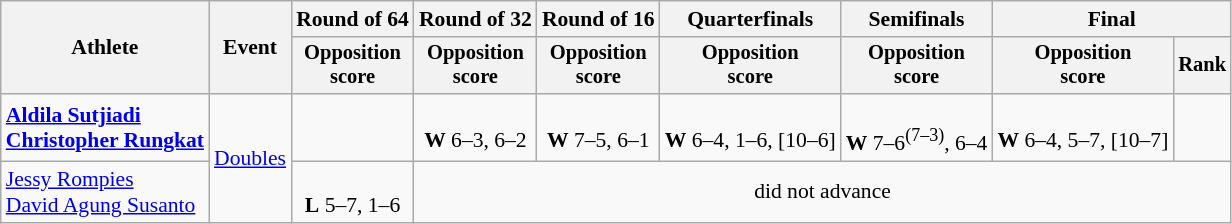<table class=wikitable style="font-size:90%; text-align:center;">
<tr>
<th rowspan="2">Athlete</th>
<th rowspan="2">Event</th>
<th>Round of 64</th>
<th>Round of 32</th>
<th>Round of 16</th>
<th>Quarterfinals</th>
<th>Semifinals</th>
<th colspan=2>Final</th>
</tr>
<tr style="font-size:95%">
<th>Opposition<br> score</th>
<th>Opposition<br> score</th>
<th>Opposition<br> score</th>
<th>Opposition<br> score</th>
<th>Opposition<br> score</th>
<th>Opposition<br> score</th>
<th>Rank</th>
</tr>
<tr>
<td align=left><strong><a href='#'>Aldila Sutjiadi</a><br><a href='#'>Christopher Rungkat</a></strong></td>
<td align=left rowspan=2><a href='#'>Doubles</a></td>
<td></td>
<td><br><strong>W</strong> 6–3, 6–2</td>
<td><br><strong>W</strong> 7–5, 6–1</td>
<td><br><strong>W</strong> 6–4, 1–6, [10–6]</td>
<td><br><strong>W</strong> 7–6<sup>(7–3)</sup>, 6–4</td>
<td><br><strong>W</strong> 6–4, 5–7, [10–7]</td>
<td></td>
</tr>
<tr>
<td align=left><a href='#'>Jessy Rompies</a><br><a href='#'>David Agung Susanto</a></td>
<td><br><strong>L</strong> 5–7, 1–6</td>
<td colspan=6>did not advance</td>
</tr>
</table>
